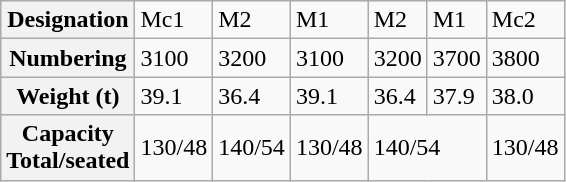<table class="wikitable">
<tr>
<th>Designation</th>
<td>Mc1</td>
<td>M2</td>
<td>M1</td>
<td>M2</td>
<td>M1</td>
<td>Mc2</td>
</tr>
<tr>
<th>Numbering</th>
<td>3100</td>
<td>3200</td>
<td>3100</td>
<td>3200</td>
<td>3700</td>
<td>3800</td>
</tr>
<tr>
<th>Weight (t)</th>
<td>39.1</td>
<td>36.4</td>
<td>39.1</td>
<td>36.4</td>
<td>37.9</td>
<td>38.0</td>
</tr>
<tr>
<th>Capacity<br>Total/seated</th>
<td>130/48</td>
<td>140/54</td>
<td>130/48</td>
<td colspan="2">140/54</td>
<td>130/48</td>
</tr>
</table>
